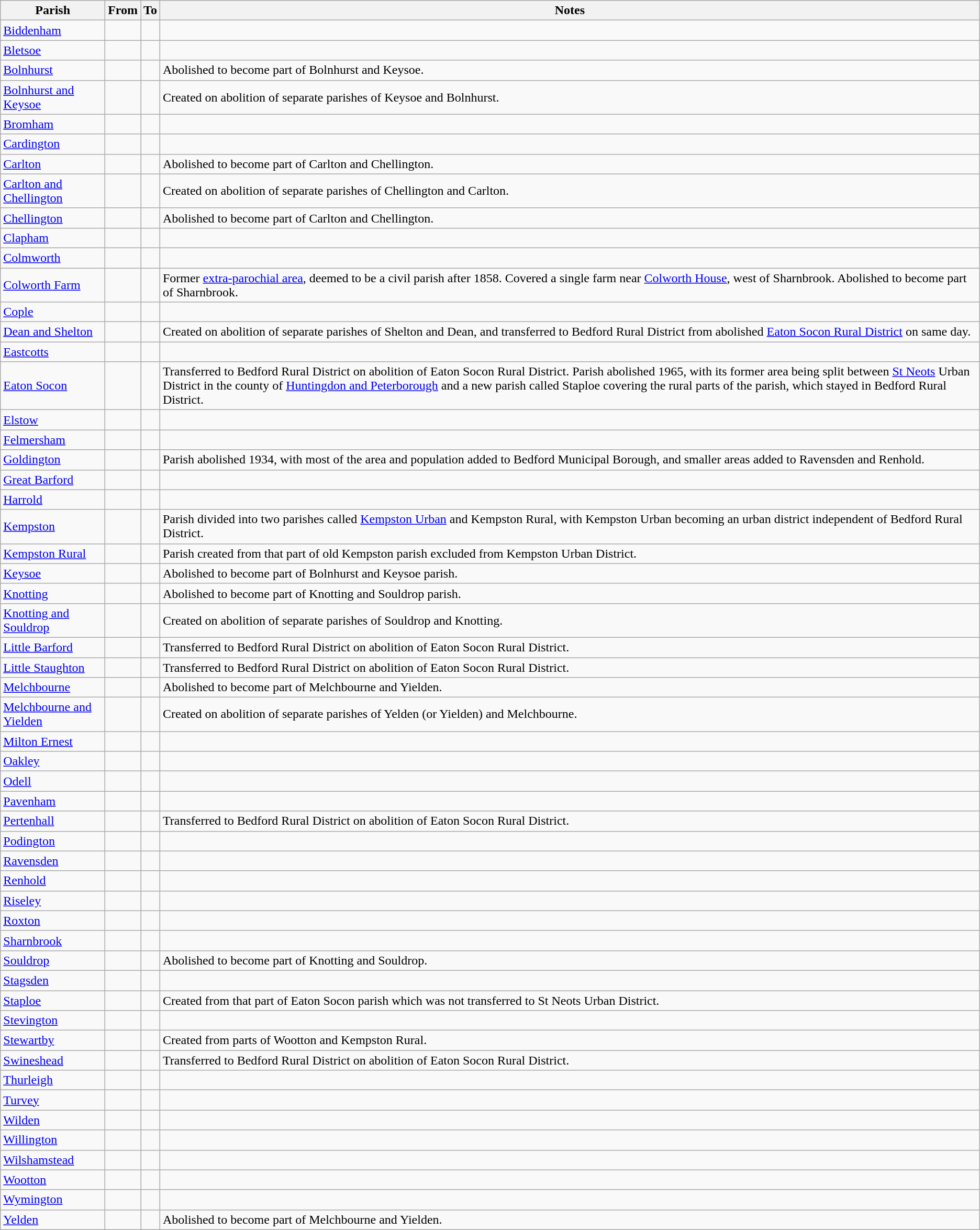<table class="wikitable sortable">
<tr>
<th>Parish</th>
<th>From</th>
<th>To</th>
<th class="unsortable">Notes</th>
</tr>
<tr>
<td><a href='#'>Biddenham</a></td>
<td style="text-align:right;"></td>
<td style="text-align:right;"></td>
<td></td>
</tr>
<tr>
<td><a href='#'>Bletsoe</a></td>
<td style="text-align:right;"></td>
<td style="text-align:right;"></td>
<td></td>
</tr>
<tr>
<td><a href='#'>Bolnhurst</a></td>
<td style="text-align:right;"></td>
<td style="text-align:right;"></td>
<td>Abolished to become part of Bolnhurst and Keysoe.</td>
</tr>
<tr>
<td><a href='#'>Bolnhurst and Keysoe</a></td>
<td style="text-align:right;"></td>
<td style="text-align:right;"></td>
<td>Created on abolition of separate parishes of Keysoe and Bolnhurst.</td>
</tr>
<tr>
<td><a href='#'>Bromham</a></td>
<td style="text-align:right;"></td>
<td style="text-align:right;"></td>
<td></td>
</tr>
<tr>
<td><a href='#'>Cardington</a></td>
<td style="text-align:right;"></td>
<td style="text-align:right;"></td>
<td></td>
</tr>
<tr>
<td><a href='#'>Carlton</a></td>
<td style="text-align:right;"></td>
<td style="text-align:right;"></td>
<td>Abolished to become part of Carlton and Chellington.</td>
</tr>
<tr>
<td><a href='#'>Carlton and Chellington</a></td>
<td style="text-align:right;"></td>
<td style="text-align:right;"></td>
<td>Created on abolition of separate parishes of Chellington and Carlton.</td>
</tr>
<tr>
<td><a href='#'>Chellington</a></td>
<td style="text-align:right;"></td>
<td style="text-align:right;"></td>
<td>Abolished to become part of Carlton and Chellington.</td>
</tr>
<tr>
<td><a href='#'>Clapham</a></td>
<td style="text-align:right;"></td>
<td style="text-align:right;"></td>
<td></td>
</tr>
<tr>
<td><a href='#'>Colmworth</a></td>
<td style="text-align:right;"></td>
<td style="text-align:right;"></td>
<td></td>
</tr>
<tr>
<td><a href='#'>Colworth Farm</a></td>
<td style="text-align:right;"></td>
<td style="text-align:right;"></td>
<td>Former <a href='#'>extra-parochial area</a>, deemed to be a civil parish after 1858. Covered a single farm near <a href='#'>Colworth House</a>, west of Sharnbrook. Abolished to become part of Sharnbrook.</td>
</tr>
<tr>
<td><a href='#'>Cople</a></td>
<td style="text-align:right;"></td>
<td style="text-align:right;"></td>
<td></td>
</tr>
<tr>
<td><a href='#'>Dean and Shelton</a></td>
<td style="text-align:right;"></td>
<td style="text-align:right;"></td>
<td>Created on abolition of separate parishes of Shelton and Dean, and transferred to Bedford Rural District from abolished <a href='#'>Eaton Socon Rural District</a> on same day.</td>
</tr>
<tr>
<td><a href='#'>Eastcotts</a></td>
<td style="text-align:right;"></td>
<td style="text-align:right;"></td>
<td></td>
</tr>
<tr>
<td><a href='#'>Eaton Socon</a></td>
<td style="text-align:right;"></td>
<td style="text-align:right;"></td>
<td>Transferred to Bedford Rural District on abolition of Eaton Socon Rural District. Parish abolished 1965, with its former area being split between <a href='#'>St Neots</a> Urban District in the county of <a href='#'>Huntingdon and Peterborough</a> and a new parish called Staploe covering the rural parts of the parish, which stayed in Bedford Rural District.</td>
</tr>
<tr>
<td><a href='#'>Elstow</a></td>
<td style="text-align:right;"></td>
<td style="text-align:right;"></td>
<td></td>
</tr>
<tr>
<td><a href='#'>Felmersham</a></td>
<td style="text-align:right;"></td>
<td style="text-align:right;"></td>
<td></td>
</tr>
<tr>
<td><a href='#'>Goldington</a></td>
<td style="text-align:right;"></td>
<td style="text-align:right;"></td>
<td>Parish abolished 1934, with most of the area and population added to Bedford Municipal Borough, and smaller areas added to Ravensden and Renhold.</td>
</tr>
<tr>
<td><a href='#'>Great Barford</a></td>
<td style="text-align:right;"></td>
<td style="text-align:right;"></td>
<td></td>
</tr>
<tr>
<td><a href='#'>Harrold</a></td>
<td style="text-align:right;"></td>
<td style="text-align:right;"></td>
<td></td>
</tr>
<tr>
<td><a href='#'>Kempston</a></td>
<td style="text-align:right;"></td>
<td style="text-align:right;"></td>
<td>Parish divided into two parishes called <a href='#'>Kempston Urban</a> and Kempston Rural, with Kempston Urban becoming an urban district independent of Bedford Rural District.</td>
</tr>
<tr>
<td><a href='#'>Kempston Rural</a></td>
<td style="text-align:right;"></td>
<td style="text-align:right;"></td>
<td>Parish created from that part of old Kempston parish excluded from Kempston Urban District.</td>
</tr>
<tr>
<td><a href='#'>Keysoe</a></td>
<td style="text-align:right;"></td>
<td style="text-align:right;"></td>
<td>Abolished to become part of Bolnhurst and Keysoe parish.</td>
</tr>
<tr>
<td><a href='#'>Knotting</a></td>
<td style="text-align:right;"></td>
<td style="text-align:right;"></td>
<td>Abolished to become part of Knotting and Souldrop parish.</td>
</tr>
<tr>
<td><a href='#'>Knotting and Souldrop</a></td>
<td style="text-align:right;"></td>
<td style="text-align:right;"></td>
<td>Created on abolition of separate parishes of Souldrop and Knotting.</td>
</tr>
<tr>
<td><a href='#'>Little Barford</a></td>
<td style="text-align:right;"></td>
<td style="text-align:right;"></td>
<td>Transferred to Bedford Rural District on abolition of Eaton Socon Rural District.</td>
</tr>
<tr>
<td><a href='#'>Little Staughton</a></td>
<td style="text-align:right;"></td>
<td style="text-align:right;"></td>
<td>Transferred to Bedford Rural District on abolition of Eaton Socon Rural District.</td>
</tr>
<tr>
<td><a href='#'>Melchbourne</a></td>
<td style="text-align:right;"></td>
<td style="text-align:right;"></td>
<td>Abolished to become part of Melchbourne and Yielden.</td>
</tr>
<tr>
<td><a href='#'>Melchbourne and Yielden</a></td>
<td style="text-align:right;"></td>
<td style="text-align:right;"></td>
<td>Created on abolition of separate parishes of Yelden (or Yielden) and Melchbourne.</td>
</tr>
<tr>
<td><a href='#'>Milton Ernest</a></td>
<td style="text-align:right;"></td>
<td style="text-align:right;"></td>
<td></td>
</tr>
<tr>
<td><a href='#'>Oakley</a></td>
<td style="text-align:right;"></td>
<td style="text-align:right;"></td>
<td></td>
</tr>
<tr>
<td><a href='#'>Odell</a></td>
<td style="text-align:right;"></td>
<td style="text-align:right;"></td>
<td></td>
</tr>
<tr>
<td><a href='#'>Pavenham</a></td>
<td style="text-align:right;"></td>
<td style="text-align:right;"></td>
<td></td>
</tr>
<tr>
<td><a href='#'>Pertenhall</a></td>
<td style="text-align:right;"></td>
<td style="text-align:right;"></td>
<td>Transferred to Bedford Rural District on abolition of Eaton Socon Rural District.</td>
</tr>
<tr>
<td><a href='#'>Podington</a></td>
<td style="text-align:right;"></td>
<td style="text-align:right;"></td>
<td></td>
</tr>
<tr>
<td><a href='#'>Ravensden</a></td>
<td style="text-align:right;"></td>
<td style="text-align:right;"></td>
<td></td>
</tr>
<tr>
<td><a href='#'>Renhold</a></td>
<td style="text-align:right;"></td>
<td style="text-align:right;"></td>
<td></td>
</tr>
<tr>
<td><a href='#'>Riseley</a></td>
<td style="text-align:right;"></td>
<td style="text-align:right;"></td>
<td></td>
</tr>
<tr>
<td><a href='#'>Roxton</a></td>
<td style="text-align:right;"></td>
<td style="text-align:right;"></td>
<td></td>
</tr>
<tr>
<td><a href='#'>Sharnbrook</a></td>
<td style="text-align:right;"></td>
<td style="text-align:right;"></td>
<td></td>
</tr>
<tr>
<td><a href='#'>Souldrop</a></td>
<td style="text-align:right;"></td>
<td style="text-align:right;"></td>
<td>Abolished to become part of Knotting and Souldrop.</td>
</tr>
<tr>
<td><a href='#'>Stagsden</a></td>
<td style="text-align:right;"></td>
<td style="text-align:right;"></td>
<td></td>
</tr>
<tr>
<td><a href='#'>Staploe</a></td>
<td style="text-align:right;"></td>
<td style="text-align:right;"></td>
<td>Created from that part of Eaton Socon parish which was not transferred to St Neots Urban District.</td>
</tr>
<tr>
<td><a href='#'>Stevington</a></td>
<td style="text-align:right;"></td>
<td style="text-align:right;"></td>
<td></td>
</tr>
<tr>
<td><a href='#'>Stewartby</a></td>
<td style="text-align:right;"></td>
<td style="text-align:right;"></td>
<td>Created from parts of Wootton and Kempston Rural.</td>
</tr>
<tr>
<td><a href='#'>Swineshead</a></td>
<td style="text-align:right;"></td>
<td style="text-align:right;"></td>
<td>Transferred to Bedford Rural District on abolition of Eaton Socon Rural District.</td>
</tr>
<tr>
<td><a href='#'>Thurleigh</a></td>
<td style="text-align:right;"></td>
<td style="text-align:right;"></td>
<td></td>
</tr>
<tr>
<td><a href='#'>Turvey</a></td>
<td style="text-align:right;"></td>
<td style="text-align:right;"></td>
<td></td>
</tr>
<tr>
<td><a href='#'>Wilden</a></td>
<td style="text-align:right;"></td>
<td style="text-align:right;"></td>
<td></td>
</tr>
<tr>
<td><a href='#'>Willington</a></td>
<td style="text-align:right;"></td>
<td style="text-align:right;"></td>
<td></td>
</tr>
<tr>
<td><a href='#'>Wilshamstead</a></td>
<td style="text-align:right;"></td>
<td style="text-align:right;"></td>
<td></td>
</tr>
<tr>
<td><a href='#'>Wootton</a></td>
<td style="text-align:right;"></td>
<td style="text-align:right;"></td>
<td></td>
</tr>
<tr>
<td><a href='#'>Wymington</a></td>
<td style="text-align:right;"></td>
<td style="text-align:right;"></td>
<td></td>
</tr>
<tr>
<td><a href='#'>Yelden</a></td>
<td style="text-align:right;"></td>
<td style="text-align:right;"></td>
<td>Abolished to become part of Melchbourne and Yielden.</td>
</tr>
</table>
